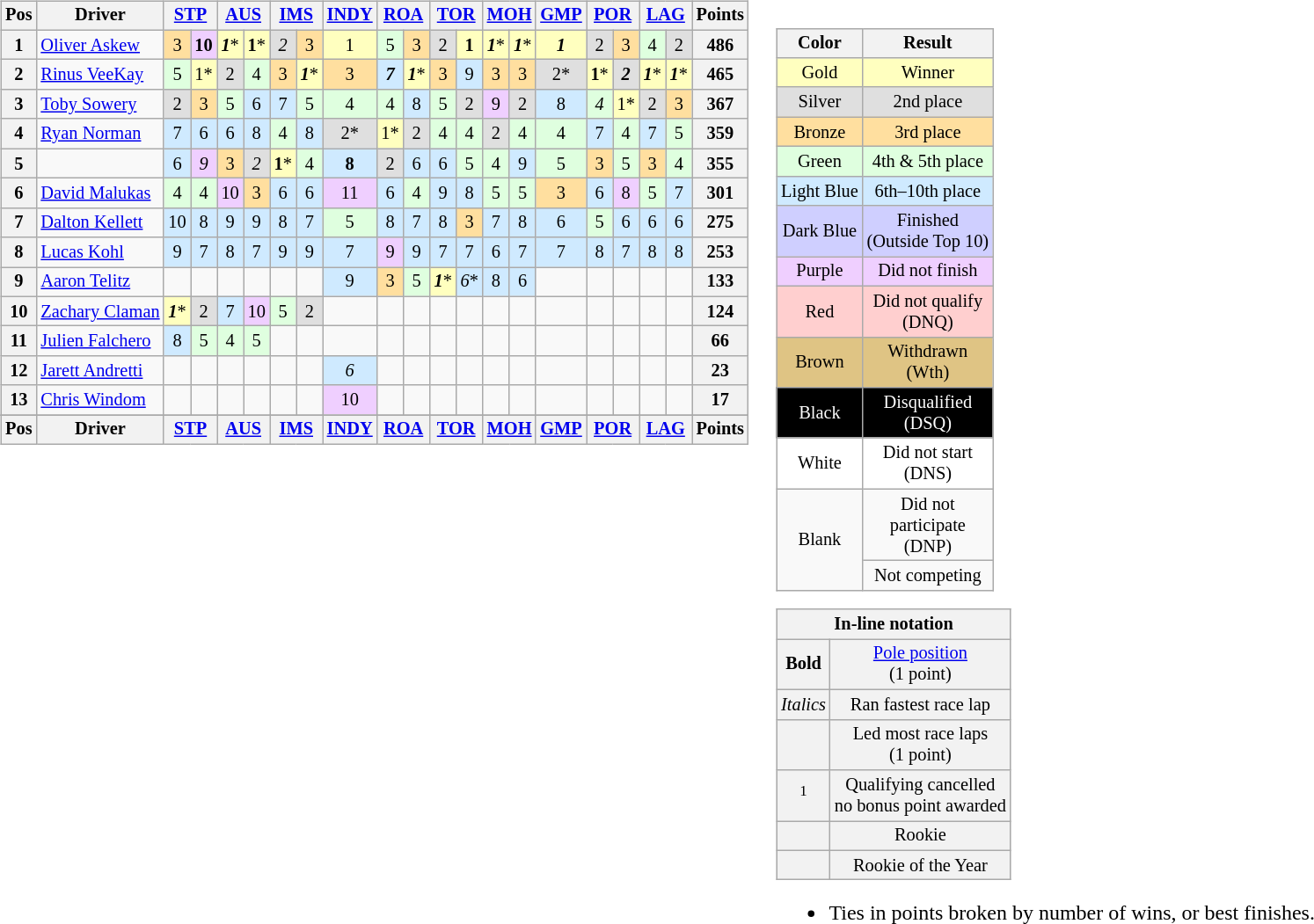<table>
<tr>
<td valign="top"><br><table class="wikitable" style="font-size: 85%; text-align:center">
<tr valign="top">
<th valign="middle">Pos</th>
<th valign="middle">Driver</th>
<th colspan=2><a href='#'>STP</a></th>
<th colspan=2><a href='#'>AUS</a></th>
<th colspan=2><a href='#'>IMS</a></th>
<th><a href='#'>INDY</a></th>
<th colspan=2><a href='#'>ROA</a></th>
<th colspan=2><a href='#'>TOR</a></th>
<th colspan=2><a href='#'>MOH</a></th>
<th><a href='#'>GMP</a></th>
<th colspan=2><a href='#'>POR</a></th>
<th colspan=2><a href='#'>LAG</a></th>
<th valign="middle">Points</th>
</tr>
<tr>
<th>1</th>
<td align="left"> <a href='#'>Oliver Askew</a> </td>
<td style="background:#FFDF9F;">3</td>
<td style="background:#EFCFFF;"><strong>10</strong></td>
<td style="background:#FFFFBF;"><strong><em>1</em></strong>*</td>
<td style="background:#FFFFBF;"><strong>1</strong>*</td>
<td style="background:#DFDFDF;"><em>2</em></td>
<td style="background:#FFDF9F;">3</td>
<td style="background:#FFFFBF;">1</td>
<td style="background:#DFFFDF;">5</td>
<td style="background:#FFDF9F;">3</td>
<td style="background:#DFDFDF;">2</td>
<td style="background:#FFFFBF;"><strong>1</strong></td>
<td style="background:#FFFFBF;"><strong><em>1</em></strong>*</td>
<td style="background:#FFFFBF;"><strong><em>1</em></strong>*</td>
<td style="background:#FFFFBF;"><strong><em>1</em></strong></td>
<td style="background:#DFDFDF;">2</td>
<td style="background:#FFDF9F;">3</td>
<td style="background:#DFFFDF;">4</td>
<td style="background:#DFDFDF;">2</td>
<th>486</th>
</tr>
<tr>
<th>2</th>
<td align="left"> <a href='#'>Rinus VeeKay</a> </td>
<td style="background:#DFFFDF;">5</td>
<td style="background:#FFFFBF;">1*</td>
<td style="background:#DFDFDF;">2</td>
<td style="background:#DFFFDF;">4</td>
<td style="background:#FFDF9F;">3</td>
<td style="background:#FFFFBF;"><strong><em>1</em></strong>*</td>
<td style="background:#FFDF9F;">3</td>
<td style="background:#CFEAFF;"><strong><em>7</em></strong></td>
<td style="background:#FFFFBF;"><strong><em>1</em></strong>*</td>
<td style="background:#FFDF9F;">3</td>
<td style="background:#CFEAFF;">9</td>
<td style="background:#FFDF9F;">3</td>
<td style="background:#FFDF9F;">3</td>
<td style="background:#DFDFDF;">2*</td>
<td style="background:#FFFFBF;"><strong>1</strong>*</td>
<td style="background:#DFDFDF;"><strong><em>2</em></strong></td>
<td style="background:#FFFFBF;"><strong><em>1</em></strong>*</td>
<td style="background:#FFFFBF;"><strong><em>1</em></strong>*</td>
<th>465</th>
</tr>
<tr>
<th>3</th>
<td align="left"> <a href='#'>Toby Sowery</a> </td>
<td style="background:#DFDFDF;">2</td>
<td style="background:#FFDF9F;">3</td>
<td style="background:#DFFFDF;">5</td>
<td style="background:#CFEAFF;">6</td>
<td style="background:#CFEAFF;">7</td>
<td style="background:#DFFFDF;">5</td>
<td style="background:#DFFFDF;">4</td>
<td style="background:#DFFFDF;">4</td>
<td style="background:#CFEAFF;">8</td>
<td style="background:#DFFFDF;">5</td>
<td style="background:#DFDFDF;">2</td>
<td style="background:#EFCFFF;">9</td>
<td style="background:#DFDFDF;">2</td>
<td style="background:#CFEAFF;">8</td>
<td style="background:#DFFFDF;"><em>4</em></td>
<td style="background:#FFFFBF;">1*</td>
<td style="background:#DFDFDF;">2</td>
<td style="background:#FFDF9F;">3</td>
<th>367</th>
</tr>
<tr>
<th>4</th>
<td align="left"> <a href='#'>Ryan Norman</a></td>
<td style="background:#CFEAFF;">7</td>
<td style="background:#CFEAFF;">6</td>
<td style="background:#CFEAFF;">6</td>
<td style="background:#CFEAFF;">8</td>
<td style="background:#DFFFDF;">4</td>
<td style="background:#CFEAFF;">8</td>
<td style="background:#DFDFDF;">2*</td>
<td style="background:#FFFFBF;">1*</td>
<td style="background:#DFDFDF;">2</td>
<td style="background:#DFFFDF;">4</td>
<td style="background:#DFFFDF;">4</td>
<td style="background:#DFDFDF;">2</td>
<td style="background:#DFFFDF;">4</td>
<td style="background:#DFFFDF;">4</td>
<td style="background:#CFEAFF;">7</td>
<td style="background:#DFFFDF;">4</td>
<td style="background:#CFEAFF;">7</td>
<td style="background:#DFFFDF;">5</td>
<th>359</th>
</tr>
<tr>
<th>5</th>
<td align="left"></td>
<td style="background:#CFEAFF;">6</td>
<td style="background:#EFCFFF;"><em>9</em></td>
<td style="background:#FFDF9F;">3</td>
<td style="background:#DFDFDF;"><em>2</em></td>
<td style="background:#FFFFBF;"><strong>1</strong>*</td>
<td style="background:#DFFFDF;">4</td>
<td style="background:#CFEAFF;"><strong>8</strong></td>
<td style="background:#DFDFDF;">2</td>
<td style="background:#CFEAFF;">6</td>
<td style="background:#CFEAFF;">6</td>
<td style="background:#DFFFDF;">5</td>
<td style="background:#DFFFDF;">4</td>
<td style="background:#CFEAFF;">9</td>
<td style="background:#DFFFDF;">5</td>
<td style="background:#FFDF9F;">3</td>
<td style="background:#DFFFDF;">5</td>
<td style="background:#FFDF9F;">3</td>
<td style="background:#DFFFDF;">4</td>
<th>355</th>
</tr>
<tr>
<th>6</th>
<td align="left"> <a href='#'>David Malukas</a> </td>
<td style="background:#DFFFDF;">4</td>
<td style="background:#DFFFDF;">4</td>
<td style="background:#EFCFFF;">10</td>
<td style="background:#FFDF9F;">3</td>
<td style="background:#CFEAFF;">6</td>
<td style="background:#CFEAFF;">6</td>
<td style="background:#EFCFFF;">11</td>
<td style="background:#CFEAFF;">6</td>
<td style="background:#DFFFDF;">4</td>
<td style="background:#CFEAFF;">9</td>
<td style="background:#CFEAFF;">8</td>
<td style="background:#DFFFDF;">5</td>
<td style="background:#DFFFDF;">5</td>
<td style="background:#FFDF9F;">3</td>
<td style="background:#CFEAFF;">6</td>
<td style="background:#EFCFFF;">8</td>
<td style="background:#DFFFDF;">5</td>
<td style="background:#CFEAFF;">7</td>
<th>301</th>
</tr>
<tr>
<th>7</th>
<td align="left"> <a href='#'>Dalton Kellett</a></td>
<td style="background:#CFEAFF;">10</td>
<td style="background:#CFEAFF;">8</td>
<td style="background:#CFEAFF;">9</td>
<td style="background:#CFEAFF;">9</td>
<td style="background:#CFEAFF;">8</td>
<td style="background:#CFEAFF;">7</td>
<td style="background:#DFFFDF;">5</td>
<td style="background:#CFEAFF;">8</td>
<td style="background:#CFEAFF;">7</td>
<td style="background:#CFEAFF;">8</td>
<td style="background:#FFDF9F;">3</td>
<td style="background:#CFEAFF;">7</td>
<td style="background:#CFEAFF;">8</td>
<td style="background:#CFEAFF;">6</td>
<td style="background:#DFFFDF;">5</td>
<td style="background:#CFEAFF;">6</td>
<td style="background:#CFEAFF;">6</td>
<td style="background:#CFEAFF;">6</td>
<th>275</th>
</tr>
<tr>
<th>8</th>
<td align="left"> <a href='#'>Lucas Kohl</a> </td>
<td style="background:#CFEAFF;">9</td>
<td style="background:#CFEAFF;">7</td>
<td style="background:#CFEAFF;">8</td>
<td style="background:#CFEAFF;">7</td>
<td style="background:#CFEAFF;">9</td>
<td style="background:#CFEAFF;">9</td>
<td style="background:#CFEAFF;">7</td>
<td style="background:#EFCFFF;">9</td>
<td style="background:#CFEAFF;">9</td>
<td style="background:#CFEAFF;">7</td>
<td style="background:#CFEAFF;">7</td>
<td style="background:#CFEAFF;">6</td>
<td style="background:#CFEAFF;">7</td>
<td style="background:#CFEAFF;">7</td>
<td style="background:#CFEAFF;">8</td>
<td style="background:#CFEAFF;">7</td>
<td style="background:#CFEAFF;">8</td>
<td style="background:#CFEAFF;">8</td>
<th>253</th>
</tr>
<tr>
<th>9</th>
<td align="left"> <a href='#'>Aaron Telitz</a></td>
<td></td>
<td></td>
<td></td>
<td></td>
<td></td>
<td></td>
<td style="background:#CFEAFF;">9</td>
<td style="background:#FFDF9F;">3</td>
<td style="background:#DFFFDF;">5</td>
<td style="background:#FFFFBF;"><strong><em>1</em></strong>*</td>
<td style="background:#CFEAFF;"><em>6</em>*</td>
<td style="background:#CFEAFF;">8</td>
<td style="background:#CFEAFF;">6</td>
<td></td>
<td></td>
<td></td>
<td></td>
<td></td>
<th>133</th>
</tr>
<tr>
<th>10</th>
<td align="left"> <a href='#'>Zachary Claman</a></td>
<td style="background:#FFFFBF;"><strong><em>1</em></strong>*</td>
<td style="background:#DFDFDF;">2</td>
<td style="background:#CFEAFF;">7</td>
<td style="background:#EFCFFF;">10</td>
<td style="background:#DFFFDF;">5</td>
<td style="background:#DFDFDF;">2</td>
<td></td>
<td></td>
<td></td>
<td></td>
<td></td>
<td></td>
<td></td>
<td></td>
<td></td>
<td></td>
<td></td>
<td></td>
<th>124</th>
</tr>
<tr>
<th>11</th>
<td align="left"> <a href='#'>Julien Falchero</a> </td>
<td style="background:#CFEAFF;">8</td>
<td style="background:#DFFFDF;">5</td>
<td style="background:#DFFFDF;">4</td>
<td style="background:#DFFFDF;">5</td>
<td></td>
<td></td>
<td></td>
<td></td>
<td></td>
<td></td>
<td></td>
<td></td>
<td></td>
<td></td>
<td></td>
<td></td>
<td></td>
<td></td>
<th>66</th>
</tr>
<tr>
<th>12</th>
<td align="left"> <a href='#'>Jarett Andretti</a> </td>
<td></td>
<td></td>
<td></td>
<td></td>
<td></td>
<td></td>
<td style="background:#CFEAFF;"><em>6</em></td>
<td></td>
<td></td>
<td></td>
<td></td>
<td></td>
<td></td>
<td></td>
<td></td>
<td></td>
<td></td>
<td></td>
<th>23</th>
</tr>
<tr>
<th>13</th>
<td align="left"> <a href='#'>Chris Windom</a> </td>
<td></td>
<td></td>
<td></td>
<td></td>
<td></td>
<td></td>
<td style="background:#EFCFFF;">10</td>
<td></td>
<td></td>
<td></td>
<td></td>
<td></td>
<td></td>
<td></td>
<td></td>
<td></td>
<td></td>
<td></td>
<th>17</th>
</tr>
<tr>
</tr>
<tr style="background: #f9f9f9;" valign="top">
<th valign="middle">Pos</th>
<th valign="middle">Driver</th>
<th colspan=2><a href='#'>STP</a></th>
<th colspan=2><a href='#'>AUS</a></th>
<th colspan=2><a href='#'>IMS</a></th>
<th><a href='#'>INDY</a></th>
<th colspan=2><a href='#'>ROA</a></th>
<th colspan=2><a href='#'>TOR</a></th>
<th colspan=2><a href='#'>MOH</a></th>
<th><a href='#'>GMP</a></th>
<th colspan=2><a href='#'>POR</a></th>
<th colspan=2><a href='#'>LAG</a></th>
<th valign="middle">Points</th>
</tr>
</table>
</td>
<td><br><table>
<tr>
<td><br><table style="margin-right:0; font-size:85%; text-align:center;" class="wikitable">
<tr>
<th>Color</th>
<th>Result</th>
</tr>
<tr style="background:#FFFFBF;">
<td>Gold</td>
<td>Winner</td>
</tr>
<tr style="background:#DFDFDF;">
<td>Silver</td>
<td>2nd place</td>
</tr>
<tr style="background:#FFDF9F;">
<td>Bronze</td>
<td>3rd place</td>
</tr>
<tr style="background:#DFFFDF;">
<td>Green</td>
<td>4th & 5th place</td>
</tr>
<tr style="background:#CFEAFF;">
<td>Light Blue</td>
<td>6th–10th place</td>
</tr>
<tr style="background:#CFCFFF;">
<td>Dark Blue</td>
<td>Finished<br>(Outside Top 10)</td>
</tr>
<tr style="background:#EFCFFF;">
<td>Purple</td>
<td>Did not finish</td>
</tr>
<tr style="background:#FFCFCF;">
<td>Red</td>
<td>Did not qualify<br>(DNQ)</td>
</tr>
<tr style="background:#DFC484;">
<td>Brown</td>
<td>Withdrawn<br>(Wth)</td>
</tr>
<tr style="background:#000000; color:white;">
<td>Black</td>
<td>Disqualified<br>(DSQ)</td>
</tr>
<tr style="background:#FFFFFF;">
<td>White</td>
<td>Did not start<br>(DNS)</td>
</tr>
<tr>
<td rowspan=2>Blank</td>
<td>Did not<br>participate<br>(DNP)</td>
</tr>
<tr>
<td>Not competing</td>
</tr>
</table>
<table style="margin-right:0; font-size:85%; text-align:center;" class="wikitable">
<tr>
<td style="background:#F2F2F2;" align=center colspan=2><strong>In-line notation</strong></td>
</tr>
<tr>
<td style="background:#F2F2F2;" align=center><strong>Bold</strong></td>
<td style="background:#F2F2F2;" align=center><a href='#'>Pole position</a><br>(1 point)</td>
</tr>
<tr>
<td style="background:#F2F2F2;" align=center><em>Italics</em></td>
<td style="background:#F2F2F2;" align=center>Ran fastest race lap</td>
</tr>
<tr>
<td style="background:#F2F2F2;" align=center></td>
<td style="background:#F2F2F2;" align=center>Led most race laps<br>(1 point)</td>
</tr>
<tr>
<td style="background:#F2F2F2;" align=center><sup>1</sup></td>
<td style="background:#F2F2F2;" align=center>Qualifying cancelled<br>no bonus point awarded</td>
</tr>
<tr>
<td style="background:#F2F2F2;" align=center></td>
<td style="background:#F2F2F2;" align=center>Rookie</td>
</tr>
<tr>
<td style="background:#F2F2F2;" align=center></td>
<td style="background:#F2F2F2;" align=center>Rookie of the Year</td>
</tr>
</table>
<ul><li>Ties in points broken by number of wins, or best finishes.</li></ul></td>
</tr>
</table>
</td>
</tr>
</table>
